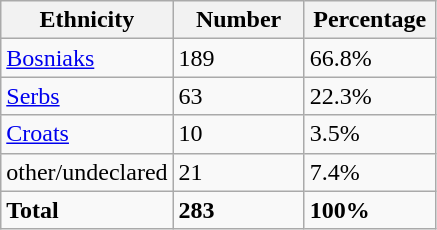<table class="wikitable">
<tr>
<th width="100px">Ethnicity</th>
<th width="80px">Number</th>
<th width="80px">Percentage</th>
</tr>
<tr>
<td><a href='#'>Bosniaks</a></td>
<td>189</td>
<td>66.8%</td>
</tr>
<tr>
<td><a href='#'>Serbs</a></td>
<td>63</td>
<td>22.3%</td>
</tr>
<tr>
<td><a href='#'>Croats</a></td>
<td>10</td>
<td>3.5%</td>
</tr>
<tr>
<td>other/undeclared</td>
<td>21</td>
<td>7.4%</td>
</tr>
<tr>
<td><strong>Total</strong></td>
<td><strong>283</strong></td>
<td><strong>100%</strong></td>
</tr>
</table>
